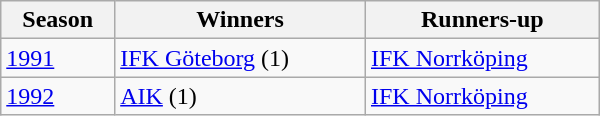<table class="wikitable" style="width:400px;">
<tr>
<th>Season</th>
<th>Winners</th>
<th>Runners-up</th>
</tr>
<tr>
<td><a href='#'>1991</a></td>
<td><a href='#'>IFK Göteborg</a> (1)</td>
<td><a href='#'>IFK Norrköping</a></td>
</tr>
<tr>
<td><a href='#'>1992</a></td>
<td><a href='#'>AIK</a> (1)</td>
<td><a href='#'>IFK Norrköping</a></td>
</tr>
</table>
